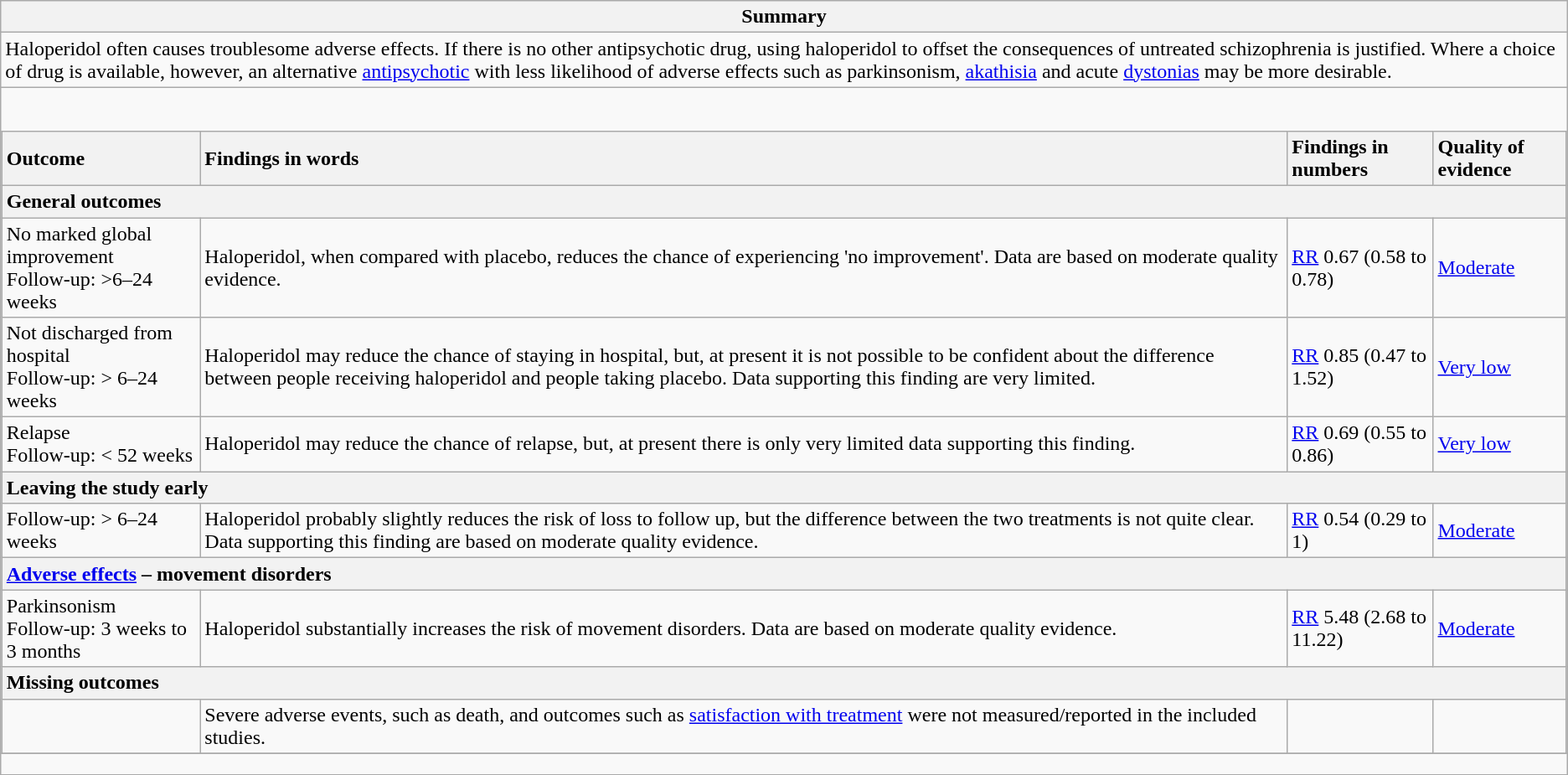<table class="wikitable">
<tr>
<th>Summary</th>
</tr>
<tr>
<td>Haloperidol often causes troublesome adverse effects. If there is no other antipsychotic drug, using haloperidol to offset the consequences of untreated schizophrenia is justified. Where a choice of drug is available, however, an alternative <a href='#'>antipsychotic</a> with less likelihood of adverse effects such as parkinsonism, <a href='#'>akathisia</a> and acute <a href='#'>dystonias</a> may be more desirable.</td>
</tr>
<tr>
<td style="padding:0;"><br><table class="wikitable collapsible collapsed" style="width:100%;">
<tr>
<th scope="col" style="text-align: left;">Outcome</th>
<th scope="col" style="text-align: left;">Findings in words</th>
<th scope="col" style="text-align: left;">Findings in numbers</th>
<th scope="col" style="text-align: left;">Quality of evidence</th>
</tr>
<tr>
<th colspan="4" style="text-align: left;">General outcomes</th>
</tr>
<tr>
<td>No marked global improvement<br>Follow-up: >6–24 weeks</td>
<td>Haloperidol, when compared with placebo, reduces the chance of experiencing 'no improvement'. Data are based on moderate quality evidence.</td>
<td><a href='#'>RR</a> 0.67 (0.58 to 0.78)</td>
<td><a href='#'>Moderate</a></td>
</tr>
<tr>
<td>Not discharged from hospital<br>Follow-up: > 6–24 weeks</td>
<td>Haloperidol may reduce the chance of staying in hospital, but, at present it is not possible to be confident about the difference between people receiving haloperidol and people taking placebo. Data supporting this finding are very limited.</td>
<td><a href='#'>RR</a> 0.85 (0.47 to 1.52)</td>
<td><a href='#'>Very low</a></td>
</tr>
<tr>
<td>Relapse<br>Follow-up: < 52 weeks</td>
<td>Haloperidol may reduce the chance of relapse, but, at present there is only very limited data supporting this finding.</td>
<td><a href='#'>RR</a> 0.69 (0.55 to 0.86)</td>
<td><a href='#'>Very low</a></td>
</tr>
<tr>
<th colspan="4" style="text-align: left;">Leaving the study early</th>
</tr>
<tr>
<td>Follow-up: > 6–24 weeks</td>
<td>Haloperidol probably slightly reduces the risk of loss to follow up, but the difference between the two treatments is not quite clear. Data supporting this finding are based on moderate quality evidence.</td>
<td><a href='#'>RR</a> 0.54 (0.29 to 1)</td>
<td><a href='#'>Moderate</a></td>
</tr>
<tr>
<th colspan="4" style="text-align: left;"><a href='#'>Adverse effects</a> – movement disorders</th>
</tr>
<tr>
<td>Parkinsonism<br>Follow-up: 3 weeks to 3 months</td>
<td>Haloperidol substantially increases the risk of movement disorders. Data are based on moderate quality evidence.</td>
<td><a href='#'>RR</a> 5.48 (2.68 to 11.22)</td>
<td><a href='#'>Moderate</a></td>
</tr>
<tr>
<th colspan="4" style="text-align: left;">Missing outcomes</th>
</tr>
<tr>
<td></td>
<td>Severe adverse events, such as death, and outcomes such as <a href='#'>satisfaction with treatment</a> were not measured/reported in the included studies.</td>
<td></td>
<td></td>
</tr>
<tr>
</tr>
</table>
</td>
</tr>
</table>
